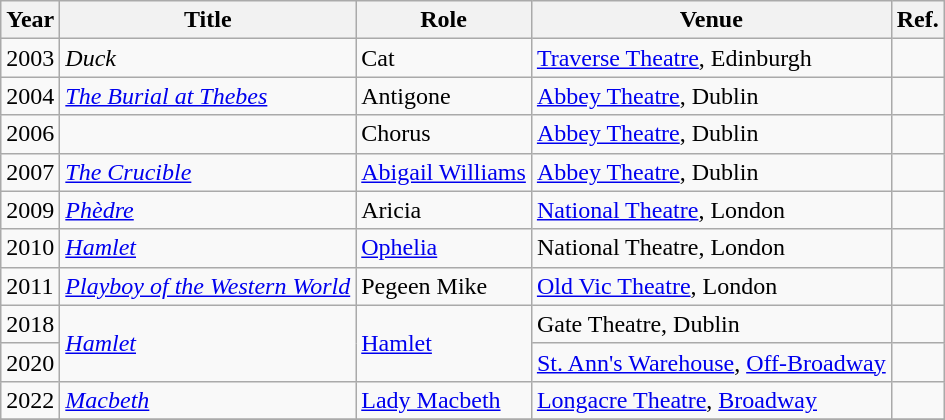<table class="wikitable sortable">
<tr>
<th>Year</th>
<th>Title</th>
<th>Role</th>
<th>Venue</th>
<th class="unsortable">Ref.</th>
</tr>
<tr>
<td>2003</td>
<td><em>Duck</em></td>
<td>Cat</td>
<td><a href='#'>Traverse Theatre</a>, Edinburgh</td>
<td></td>
</tr>
<tr>
<td>2004</td>
<td><em><a href='#'>The Burial at Thebes</a></em></td>
<td>Antigone</td>
<td><a href='#'>Abbey Theatre</a>, Dublin</td>
<td></td>
</tr>
<tr>
<td>2006</td>
<td><em></em></td>
<td>Chorus</td>
<td><a href='#'>Abbey Theatre</a>, Dublin</td>
<td></td>
</tr>
<tr>
<td>2007</td>
<td><em><a href='#'>The Crucible</a></em></td>
<td><a href='#'>Abigail Williams</a></td>
<td><a href='#'>Abbey Theatre</a>, Dublin</td>
<td></td>
</tr>
<tr>
<td>2009</td>
<td><em><a href='#'>Phèdre</a></em></td>
<td>Aricia</td>
<td><a href='#'>National Theatre</a>, London</td>
<td></td>
</tr>
<tr>
<td>2010</td>
<td><em><a href='#'>Hamlet</a></em></td>
<td><a href='#'>Ophelia</a></td>
<td>National Theatre, London</td>
<td></td>
</tr>
<tr>
<td>2011</td>
<td><em><a href='#'>Playboy of the Western World</a></em></td>
<td>Pegeen Mike</td>
<td><a href='#'>Old Vic Theatre</a>, London</td>
<td></td>
</tr>
<tr>
<td>2018</td>
<td rowspan=2><em><a href='#'>Hamlet</a></em></td>
<td rowspan=2><a href='#'>Hamlet</a></td>
<td>Gate Theatre, Dublin</td>
<td></td>
</tr>
<tr>
<td>2020</td>
<td><a href='#'>St. Ann's Warehouse</a>, <a href='#'>Off-Broadway</a></td>
<td></td>
</tr>
<tr>
<td>2022</td>
<td><em><a href='#'>Macbeth</a></em></td>
<td><a href='#'>Lady Macbeth</a></td>
<td><a href='#'>Longacre Theatre</a>, <a href='#'>Broadway</a></td>
<td></td>
</tr>
<tr>
</tr>
</table>
